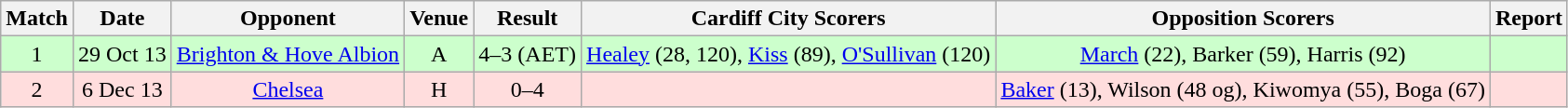<table class="wikitable" style="text-align:center;">
<tr>
<th>Match</th>
<th>Date</th>
<th>Opponent</th>
<th>Venue</th>
<th>Result</th>
<th>Cardiff City Scorers</th>
<th>Opposition Scorers</th>
<th>Report</th>
</tr>
<tr style="background:#cfc;">
<td>1</td>
<td>29 Oct 13</td>
<td><a href='#'>Brighton & Hove Albion</a></td>
<td>A</td>
<td>4–3 (AET)</td>
<td><a href='#'>Healey</a> (28, 120), <a href='#'>Kiss</a> (89), <a href='#'>O'Sullivan</a> (120)</td>
<td><a href='#'>March</a> (22), Barker (59), Harris (92)</td>
<td></td>
</tr>
<tr style="background:#fdd;">
<td>2</td>
<td>6 Dec 13</td>
<td><a href='#'>Chelsea</a></td>
<td>H</td>
<td>0–4</td>
<td></td>
<td><a href='#'>Baker</a> (13), Wilson (48 og), Kiwomya (55), Boga (67)</td>
<td></td>
</tr>
</table>
